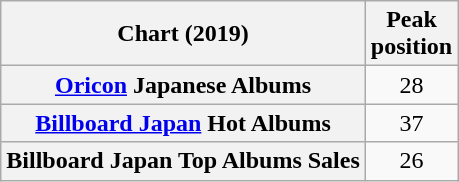<table class="wikitable plainrowheaders" style="text-align:center">
<tr>
<th scope="col">Chart (2019)</th>
<th scope="col">Peak<br> position</th>
</tr>
<tr>
<th scope="row"><a href='#'>Oricon</a> Japanese Albums</th>
<td>28</td>
</tr>
<tr>
<th scope="row"><a href='#'>Billboard Japan</a> Hot Albums</th>
<td>37</td>
</tr>
<tr>
<th scope="row">Billboard Japan Top Albums Sales</th>
<td>26</td>
</tr>
</table>
